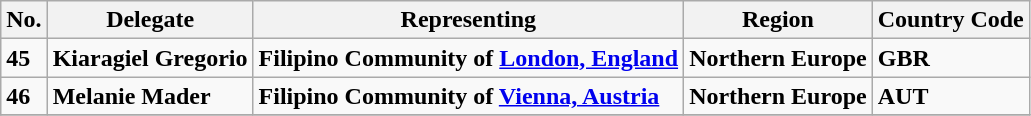<table class="sortable wikitable">
<tr>
<th>No.</th>
<th>Delegate</th>
<th>Representing</th>
<th>Region</th>
<th>Country Code</th>
</tr>
<tr>
<td><strong>45</strong></td>
<td><strong>Kiaragiel Gregorio</strong></td>
<td><strong>Filipino Community of <a href='#'>London, England</a></strong></td>
<td><strong>Northern Europe</strong></td>
<td><strong>GBR</strong></td>
</tr>
<tr>
<td><strong>46</strong></td>
<td><strong>Melanie Mader</strong></td>
<td><strong>Filipino Community of <a href='#'>Vienna, Austria</a></strong></td>
<td><strong>Northern Europe</strong></td>
<td><strong>AUT</strong></td>
</tr>
<tr>
</tr>
</table>
